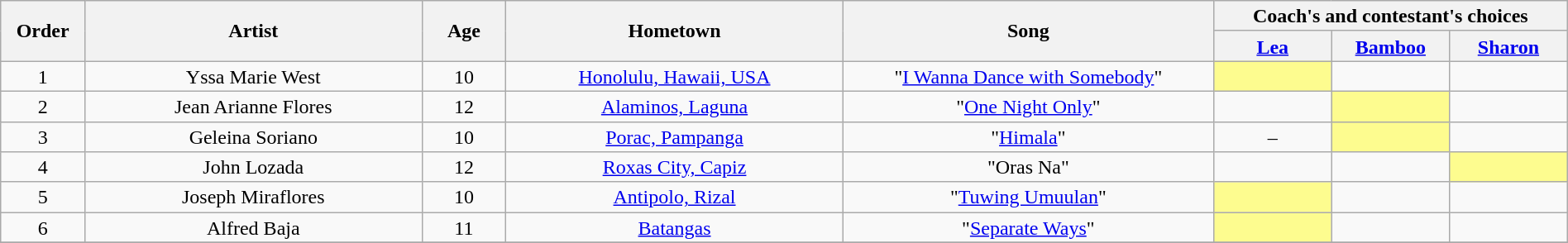<table class="wikitable" style="text-align:center; line-height:17px; width:100%;">
<tr>
<th scope="col" rowspan="2" width="05%">Order</th>
<th scope="col" rowspan="2" width="20%">Artist</th>
<th scope="col" rowspan="2" width="05%">Age</th>
<th scope="col" rowspan="2" width="20%">Hometown</th>
<th scope="col" rowspan="2" width="22%">Song</th>
<th scope="col" colspan="4" width="28%">Coach's and contestant's choices</th>
</tr>
<tr>
<th width="07%"><a href='#'>Lea</a></th>
<th width="07%"><a href='#'>Bamboo</a></th>
<th width="07%"><a href='#'>Sharon</a></th>
</tr>
<tr>
<td scope="row">1</td>
<td>Yssa Marie West</td>
<td>10</td>
<td><a href='#'>Honolulu, Hawaii, USA</a></td>
<td>"<a href='#'>I Wanna Dance with Somebody</a>"</td>
<td style="background:#fdfc8f;"><strong></strong></td>
<td><strong></strong></td>
<td><strong></strong></td>
</tr>
<tr>
<td scope="row">2</td>
<td>Jean Arianne Flores</td>
<td>12</td>
<td><a href='#'>Alaminos, Laguna</a></td>
<td>"<a href='#'>One Night Only</a>"</td>
<td><strong></strong></td>
<td style="background:#fdfc8f;"><strong></strong></td>
<td><strong></strong></td>
</tr>
<tr>
<td scope="row">3</td>
<td>Geleina Soriano</td>
<td>10</td>
<td><a href='#'>Porac, Pampanga</a></td>
<td>"<a href='#'>Himala</a>"</td>
<td>–</td>
<td style="background:#fdfc8f;"><strong></strong></td>
<td><strong></strong></td>
</tr>
<tr>
<td scope="row">4</td>
<td>John Lozada</td>
<td>12</td>
<td><a href='#'>Roxas City, Capiz</a></td>
<td>"Oras Na"</td>
<td><strong></strong></td>
<td><strong></strong></td>
<td style="background:#fdfc8f;"><strong></strong></td>
</tr>
<tr>
<td scope="row">5</td>
<td>Joseph Miraflores</td>
<td>10</td>
<td><a href='#'>Antipolo, Rizal</a></td>
<td>"<a href='#'>Tuwing Umuulan</a>"</td>
<td style="background:#fdfc8f;"><strong></strong></td>
<td><strong></strong></td>
<td><strong></strong></td>
</tr>
<tr>
<td scope="row">6</td>
<td>Alfred Baja</td>
<td>11</td>
<td><a href='#'>Batangas</a></td>
<td>"<a href='#'>Separate Ways</a>"</td>
<td style="background:#fdfc8f;"><strong></strong></td>
<td><strong></strong></td>
<td><strong></strong></td>
</tr>
<tr>
</tr>
</table>
